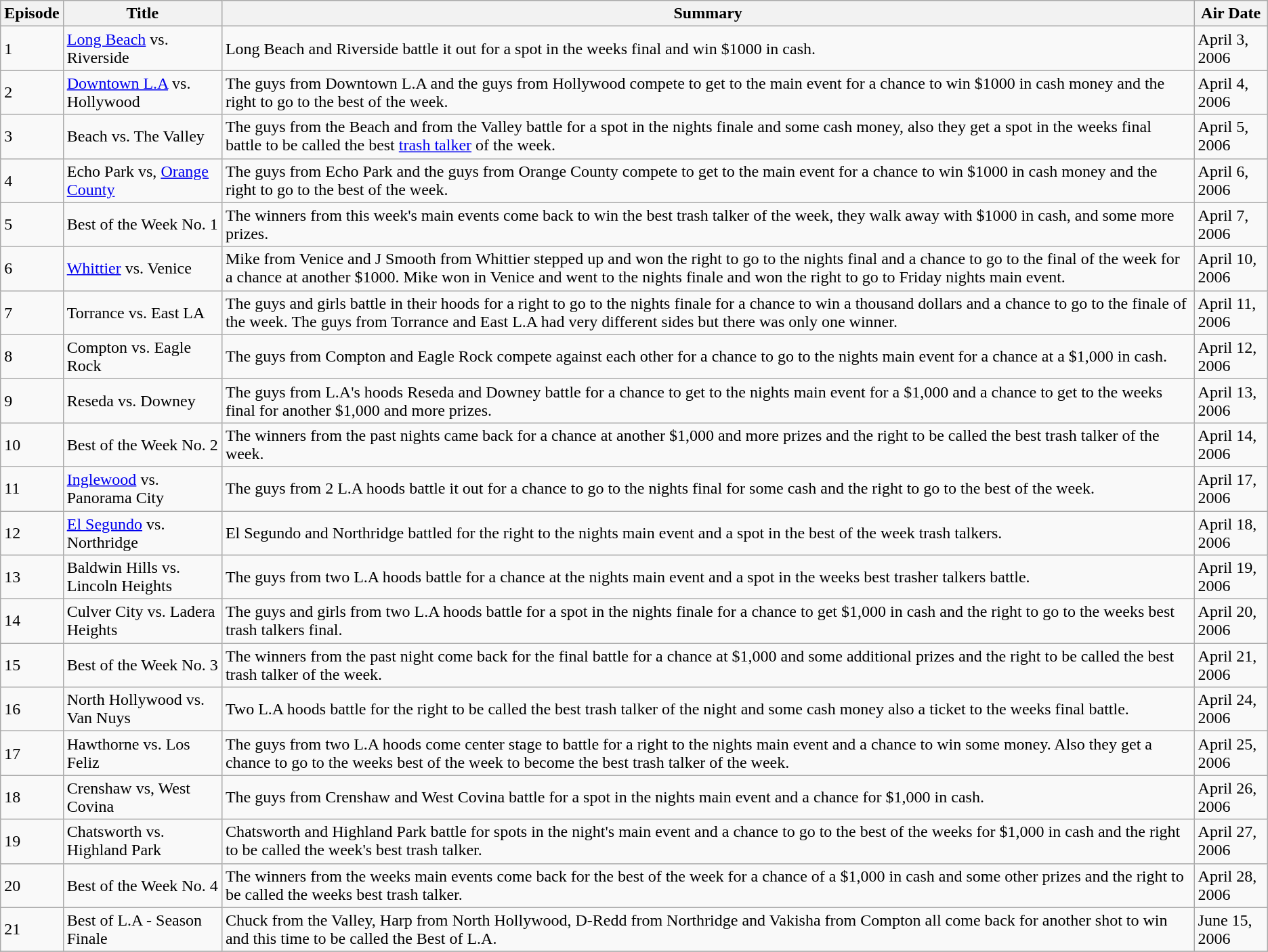<table class="wikitable">
<tr>
<th>Episode</th>
<th>Title</th>
<th>Summary</th>
<th>Air Date</th>
</tr>
<tr>
<td>1</td>
<td><a href='#'>Long Beach</a> vs. Riverside</td>
<td>Long Beach and Riverside battle it out for a spot in the weeks final and win $1000 in cash.</td>
<td>April 3, 2006</td>
</tr>
<tr>
<td>2</td>
<td><a href='#'>Downtown L.A</a> vs. Hollywood</td>
<td>The guys from Downtown L.A and the guys from Hollywood compete to get to the main event for a chance to win $1000 in cash money and the right to go to the best of the week.</td>
<td>April 4, 2006</td>
</tr>
<tr>
<td>3</td>
<td>Beach vs. The Valley</td>
<td>The guys from the Beach and from the Valley battle for a spot in the nights finale and some cash money, also they get a spot in the weeks final battle to be called the best <a href='#'>trash talker</a> of the week.</td>
<td>April 5, 2006</td>
</tr>
<tr>
<td>4</td>
<td>Echo Park vs, <a href='#'>Orange County</a></td>
<td>The guys from Echo Park and the guys from Orange County compete to get to the main event for a chance to win $1000 in cash money and the right to go to the best of the week.</td>
<td>April 6, 2006</td>
</tr>
<tr>
<td>5</td>
<td>Best of the Week No. 1</td>
<td>The winners from this week's main events come back to win the best trash talker of the week, they walk away with $1000 in cash, and some more prizes.</td>
<td>April 7, 2006</td>
</tr>
<tr>
<td>6</td>
<td><a href='#'>Whittier</a> vs. Venice</td>
<td>Mike from Venice and J Smooth from Whittier stepped up and won the right to go to the nights final and a chance to go to the final of the week for a chance at another $1000. Mike won in Venice and went to the nights finale and won the right to go to Friday nights main event.</td>
<td>April 10, 2006</td>
</tr>
<tr>
<td>7</td>
<td>Torrance vs. East LA</td>
<td>The guys and girls battle in their hoods for a right to go to the nights finale for a chance to win a thousand dollars and a chance to go to the finale of the week. The guys from Torrance and East L.A had very different sides but there was only one winner.</td>
<td>April 11, 2006</td>
</tr>
<tr>
<td>8</td>
<td>Compton vs. Eagle Rock</td>
<td>The guys from Compton and Eagle Rock compete against each other for a chance to go to the nights main event for a chance at a $1,000 in cash.</td>
<td>April 12, 2006</td>
</tr>
<tr>
<td>9</td>
<td>Reseda vs. Downey</td>
<td>The guys from L.A's hoods Reseda and Downey battle for a chance to get to the nights main event for a $1,000 and a chance to get to the weeks final for another $1,000 and more prizes.</td>
<td>April 13, 2006</td>
</tr>
<tr>
<td>10</td>
<td>Best of the Week No. 2</td>
<td>The winners from the past nights came back for a chance at another $1,000 and more prizes and the right to be called the best trash talker of the week.</td>
<td>April 14, 2006</td>
</tr>
<tr>
<td>11</td>
<td><a href='#'>Inglewood</a> vs. Panorama City</td>
<td>The guys from 2 L.A hoods battle it out for a chance to go to the nights final for some cash and the right to go to the best of the week.</td>
<td>April 17, 2006</td>
</tr>
<tr>
<td>12</td>
<td><a href='#'>El Segundo</a> vs. Northridge</td>
<td>El Segundo and Northridge battled for the right to the nights main event and a spot in the best of the week trash talkers.</td>
<td>April 18, 2006</td>
</tr>
<tr>
<td>13</td>
<td>Baldwin Hills vs. Lincoln Heights</td>
<td>The guys from two L.A hoods battle for a chance at the nights main event and a spot in the weeks best trasher talkers battle.</td>
<td>April 19, 2006</td>
</tr>
<tr>
<td>14</td>
<td>Culver City vs. Ladera Heights</td>
<td>The guys and girls from two L.A hoods battle for a spot in the nights finale for a chance to get $1,000 in cash and the right to go to the weeks best trash talkers final.</td>
<td>April 20, 2006</td>
</tr>
<tr>
<td>15</td>
<td>Best of the Week No. 3</td>
<td>The winners from the past night come back for the final battle for a chance at $1,000 and some additional prizes and the right to be called the best trash talker of the week.</td>
<td>April 21, 2006</td>
</tr>
<tr>
<td>16</td>
<td>North Hollywood vs. Van Nuys</td>
<td>Two L.A hoods battle for the right to be called the best trash talker of the night and some cash money also a ticket to the weeks final battle.</td>
<td>April 24, 2006</td>
</tr>
<tr>
<td>17</td>
<td>Hawthorne vs. Los Feliz</td>
<td>The guys from two L.A hoods come center stage to battle for a right to the nights main event and a chance to win some money. Also they get a chance to go to the weeks best of the week to become the best trash talker of the week.</td>
<td>April 25, 2006</td>
</tr>
<tr>
<td>18</td>
<td>Crenshaw vs, West Covina</td>
<td>The guys from Crenshaw and West Covina battle for a spot in the nights main event and a chance for $1,000 in cash.</td>
<td>April 26, 2006</td>
</tr>
<tr>
<td>19</td>
<td>Chatsworth vs. Highland Park</td>
<td>Chatsworth and Highland Park battle for spots in the night's main event and a chance to go to the best of the weeks for $1,000 in cash and the right to be called the week's best trash talker.</td>
<td>April 27, 2006</td>
</tr>
<tr>
<td>20</td>
<td>Best of the Week No. 4</td>
<td>The winners from the weeks main events come back for the best of the week for a chance of a $1,000 in cash and some other prizes and the right to be called the weeks best trash talker.</td>
<td>April 28, 2006</td>
</tr>
<tr>
<td>21</td>
<td>Best of L.A - Season Finale</td>
<td>Chuck from the Valley, Harp from North Hollywood, D-Redd from Northridge and Vakisha from Compton all come back for another shot to win and this time to be called the Best of L.A.</td>
<td>June 15, 2006</td>
</tr>
<tr>
</tr>
</table>
